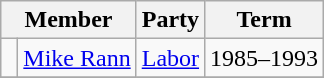<table class="wikitable">
<tr>
<th colspan="2">Member</th>
<th>Party</th>
<th>Term</th>
</tr>
<tr>
<td> </td>
<td><a href='#'>Mike Rann</a></td>
<td><a href='#'>Labor</a></td>
<td>1985–1993</td>
</tr>
<tr>
</tr>
</table>
